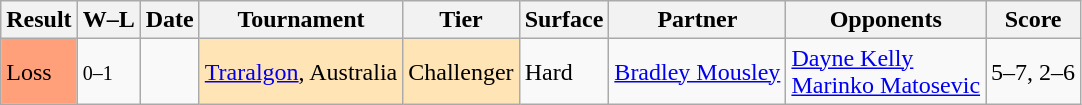<table class="wikitable">
<tr>
<th>Result</th>
<th class="unsortable">W–L</th>
<th>Date</th>
<th>Tournament</th>
<th>Tier</th>
<th>Surface</th>
<th>Partner</th>
<th>Opponents</th>
<th class="unsortable">Score</th>
</tr>
<tr>
<td bgcolor=FFA07A>Loss</td>
<td><small>0–1</small></td>
<td><a href='#'></a></td>
<td style="background:moccasin;"><a href='#'>Traralgon</a>, Australia</td>
<td style="background:moccasin;">Challenger</td>
<td>Hard</td>
<td> <a href='#'>Bradley Mousley</a></td>
<td> <a href='#'>Dayne Kelly</a><br> <a href='#'>Marinko Matosevic</a></td>
<td>5–7, 2–6</td>
</tr>
</table>
